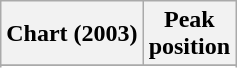<table class="wikitable sortable plainrowheaders" style="text-align:center;">
<tr>
<th>Chart (2003)</th>
<th>Peak<br>position</th>
</tr>
<tr>
</tr>
<tr>
</tr>
<tr>
</tr>
<tr>
</tr>
<tr>
</tr>
</table>
